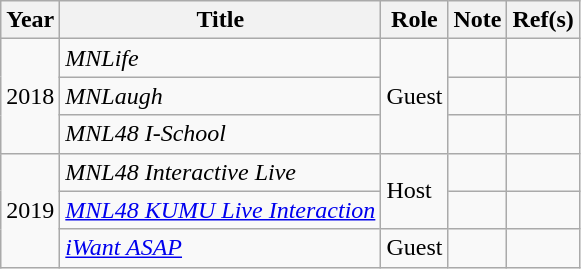<table class="wikitable plainrowheaders sortable">
<tr>
<th scope="col">Year</th>
<th scope="col">Title</th>
<th scope="col">Role</th>
<th>Note</th>
<th scope="col">Ref(s)</th>
</tr>
<tr>
<td rowspan="3">2018</td>
<td><em>MNLife</em></td>
<td rowspan="3">Guest</td>
<td></td>
<td></td>
</tr>
<tr>
<td><em>MNLaugh</em></td>
<td></td>
<td></td>
</tr>
<tr>
<td><em>MNL48 I-School</em></td>
<td></td>
<td></td>
</tr>
<tr>
<td rowspan="3">2019</td>
<td><em> MNL48 Interactive Live</em></td>
<td rowspan="2">Host</td>
<td></td>
<td></td>
</tr>
<tr>
<td><em><a href='#'>MNL48 KUMU Live Interaction</a></em></td>
<td></td>
<td></td>
</tr>
<tr>
<td><em><a href='#'>iWant ASAP</a></em></td>
<td>Guest</td>
<td></td>
<td></td>
</tr>
</table>
